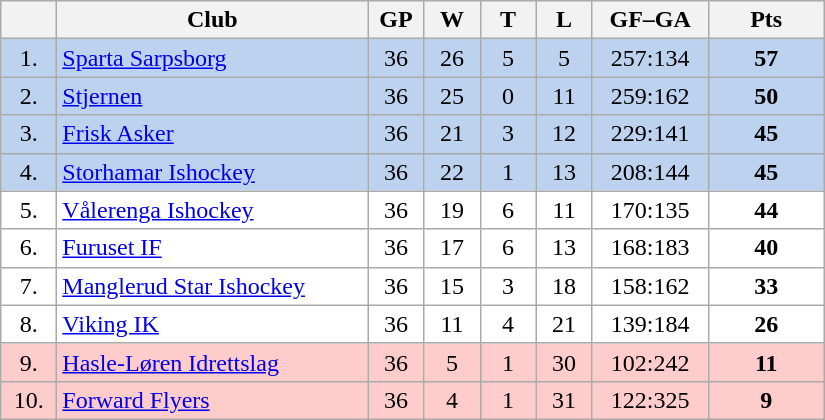<table class="wikitable">
<tr>
<th width="30"></th>
<th width="200">Club</th>
<th width="30">GP</th>
<th width="30">W</th>
<th width="30">T</th>
<th width="30">L</th>
<th width="70">GF–GA</th>
<th width="70">Pts</th>
</tr>
<tr bgcolor="#BCD2EE" align="center">
<td>1.</td>
<td align="left"><a href='#'>Sparta Sarpsborg</a></td>
<td>36</td>
<td>26</td>
<td>5</td>
<td>5</td>
<td>257:134</td>
<td><strong>57</strong></td>
</tr>
<tr bgcolor="#BCD2EE" align="center">
<td>2.</td>
<td align="left"><a href='#'>Stjernen</a></td>
<td>36</td>
<td>25</td>
<td>0</td>
<td>11</td>
<td>259:162</td>
<td><strong>50</strong></td>
</tr>
<tr bgcolor="#BCD2EE" align="center">
<td>3.</td>
<td align="left"><a href='#'>Frisk Asker</a></td>
<td>36</td>
<td>21</td>
<td>3</td>
<td>12</td>
<td>229:141</td>
<td><strong>45</strong></td>
</tr>
<tr bgcolor="#BCD2EE" align="center">
<td>4.</td>
<td align="left"><a href='#'>Storhamar Ishockey</a></td>
<td>36</td>
<td>22</td>
<td>1</td>
<td>13</td>
<td>208:144</td>
<td><strong>45</strong></td>
</tr>
<tr bgcolor="#FFFFFF" align="center">
<td>5.</td>
<td align="left"><a href='#'>Vålerenga Ishockey</a></td>
<td>36</td>
<td>19</td>
<td>6</td>
<td>11</td>
<td>170:135</td>
<td><strong>44</strong></td>
</tr>
<tr bgcolor="#FFFFFF" align="center">
<td>6.</td>
<td align="left"><a href='#'>Furuset IF</a></td>
<td>36</td>
<td>17</td>
<td>6</td>
<td>13</td>
<td>168:183</td>
<td><strong>40</strong></td>
</tr>
<tr bgcolor="#FFFFFF" align="center">
<td>7.</td>
<td align="left"><a href='#'>Manglerud Star Ishockey</a></td>
<td>36</td>
<td>15</td>
<td>3</td>
<td>18</td>
<td>158:162</td>
<td><strong>33</strong></td>
</tr>
<tr bgcolor="#FFFFFF" align="center">
<td>8.</td>
<td align="left"><a href='#'>Viking IK</a></td>
<td>36</td>
<td>11</td>
<td>4</td>
<td>21</td>
<td>139:184</td>
<td><strong>26</strong></td>
</tr>
<tr bgcolor="#FFCCCC" align="center">
<td>9.</td>
<td align="left"><a href='#'>Hasle-Løren Idrettslag</a></td>
<td>36</td>
<td>5</td>
<td>1</td>
<td>30</td>
<td>102:242</td>
<td><strong>11</strong></td>
</tr>
<tr bgcolor="#FFCCCC" align="center">
<td>10.</td>
<td align="left"><a href='#'>Forward Flyers</a></td>
<td>36</td>
<td>4</td>
<td>1</td>
<td>31</td>
<td>122:325</td>
<td><strong>9</strong></td>
</tr>
</table>
